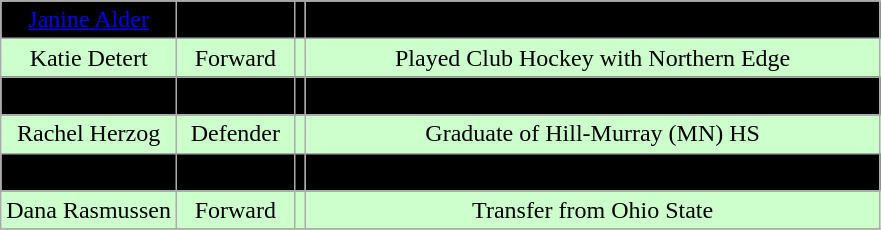<table class="wikitable">
<tr align="center">
</tr>
<tr align="center" bgcolor=" ">
<td><a href='#'>Janine Alder</a></td>
<td>Goaltender</td>
<td></td>
<td>Bronze Medalist at 2014 Olympics with Team Switzerland</td>
</tr>
<tr align="center" bgcolor="#ccffcc">
<td>Katie Detert</td>
<td>Forward</td>
<td></td>
<td>Played Club Hockey with Northern Edge</td>
</tr>
<tr align="center" bgcolor=" ">
<td>Janna Haeg</td>
<td>Forward</td>
<td></td>
<td>Attended Lakeville South (MN) HS</td>
</tr>
<tr align="center" bgcolor="#ccffcc">
<td>Rachel Herzog</td>
<td>Defender</td>
<td></td>
<td>Graduate of Hill-Murray (MN) HS</td>
</tr>
<tr align="center" bgcolor=" ">
<td>Brooke Kudirka</td>
<td>Forward</td>
<td></td>
<td>Played for St. Louis AAA Blues U19</td>
</tr>
<tr align="center" bgcolor="#ccffcc">
<td>Dana Rasmussen</td>
<td>Forward</td>
<td></td>
<td>Transfer from Ohio State</td>
</tr>
<tr align="center" bgcolor=" ">
</tr>
</table>
